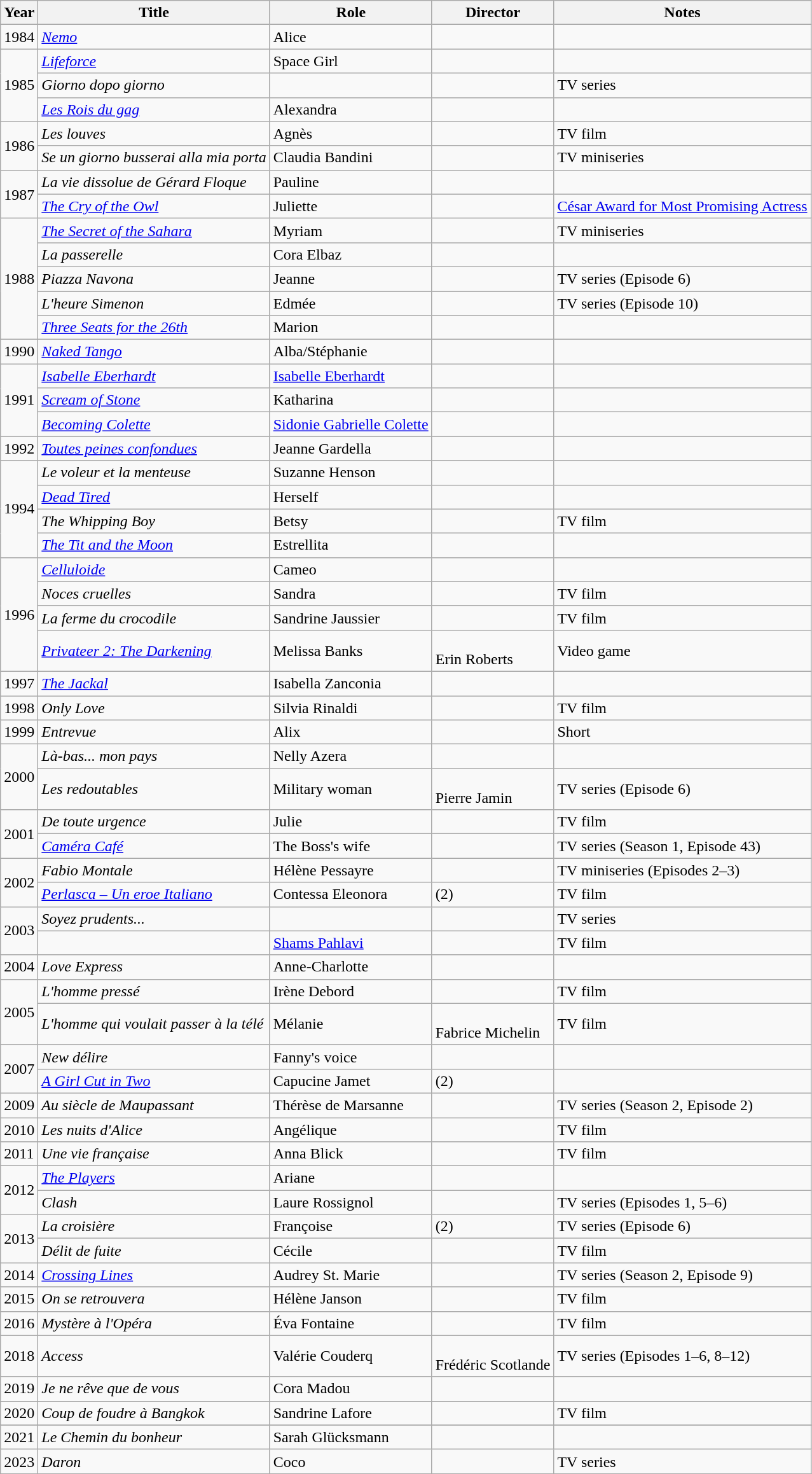<table class="wikitable sortable">
<tr>
<th>Year</th>
<th>Title</th>
<th>Role</th>
<th>Director</th>
<th>Notes</th>
</tr>
<tr>
<td>1984</td>
<td><em><a href='#'>Nemo</a></em></td>
<td>Alice</td>
<td></td>
<td></td>
</tr>
<tr>
<td rowspan=3>1985</td>
<td><em><a href='#'>Lifeforce</a></em></td>
<td>Space Girl</td>
<td></td>
<td></td>
</tr>
<tr>
<td><em>Giorno dopo giorno</em></td>
<td></td>
<td></td>
<td>TV series</td>
</tr>
<tr>
<td><em><a href='#'>Les Rois du gag</a></em></td>
<td>Alexandra</td>
<td></td>
<td></td>
</tr>
<tr>
<td rowspan=2>1986</td>
<td><em>Les louves</em></td>
<td>Agnès</td>
<td></td>
<td>TV film</td>
</tr>
<tr>
<td><em>Se un giorno busserai alla mia porta</em></td>
<td>Claudia Bandini</td>
<td></td>
<td>TV miniseries</td>
</tr>
<tr>
<td rowspan=2>1987</td>
<td><em>La vie dissolue de Gérard Floque</em></td>
<td>Pauline</td>
<td></td>
<td></td>
</tr>
<tr>
<td><em><a href='#'>The Cry of the Owl</a></em></td>
<td>Juliette</td>
<td></td>
<td><a href='#'>César Award for Most Promising Actress</a></td>
</tr>
<tr>
<td rowspan=5>1988</td>
<td><em><a href='#'>The Secret of the Sahara</a></em></td>
<td>Myriam</td>
<td></td>
<td>TV miniseries</td>
</tr>
<tr>
<td><em>La passerelle</em></td>
<td>Cora Elbaz</td>
<td></td>
<td></td>
</tr>
<tr>
<td><em>Piazza Navona</em></td>
<td>Jeanne</td>
<td></td>
<td>TV series (Episode 6)</td>
</tr>
<tr>
<td><em>L'heure Simenon</em></td>
<td>Edmée</td>
<td></td>
<td>TV series (Episode 10)</td>
</tr>
<tr>
<td><em><a href='#'>Three Seats for the 26th</a></em></td>
<td>Marion</td>
<td></td>
<td></td>
</tr>
<tr>
<td>1990</td>
<td><em><a href='#'>Naked Tango</a></em></td>
<td>Alba/Stéphanie</td>
<td></td>
<td></td>
</tr>
<tr>
<td rowspan=3>1991</td>
<td><em><a href='#'>Isabelle Eberhardt</a></em></td>
<td><a href='#'>Isabelle Eberhardt</a></td>
<td></td>
<td></td>
</tr>
<tr>
<td><em><a href='#'>Scream of Stone</a></em></td>
<td>Katharina</td>
<td></td>
<td></td>
</tr>
<tr>
<td><em><a href='#'>Becoming Colette</a></em></td>
<td><a href='#'>Sidonie Gabrielle Colette</a></td>
<td></td>
<td></td>
</tr>
<tr>
<td>1992</td>
<td><em><a href='#'>Toutes peines confondues</a></em></td>
<td>Jeanne Gardella</td>
<td></td>
<td></td>
</tr>
<tr>
<td rowspan=4>1994</td>
<td><em>Le voleur et la menteuse</em></td>
<td>Suzanne Henson</td>
<td></td>
<td></td>
</tr>
<tr>
<td><em><a href='#'>Dead Tired</a></em></td>
<td>Herself</td>
<td></td>
<td></td>
</tr>
<tr>
<td><em>The Whipping Boy</em></td>
<td>Betsy</td>
<td></td>
<td>TV film</td>
</tr>
<tr>
<td><em><a href='#'>The Tit and the Moon</a></em></td>
<td>Estrellita</td>
<td></td>
<td></td>
</tr>
<tr>
<td rowspan=4>1996</td>
<td><em><a href='#'>Celluloide</a></em></td>
<td>Cameo</td>
<td></td>
<td></td>
</tr>
<tr>
<td><em>Noces cruelles</em></td>
<td>Sandra</td>
<td></td>
<td>TV film</td>
</tr>
<tr>
<td><em>La ferme du crocodile</em></td>
<td>Sandrine Jaussier</td>
<td></td>
<td>TV film</td>
</tr>
<tr>
<td><em><a href='#'>Privateer 2: The Darkening</a></em></td>
<td>Melissa Banks</td>
<td><br>Erin Roberts</td>
<td>Video game</td>
</tr>
<tr>
<td>1997</td>
<td><em><a href='#'>The Jackal</a></em></td>
<td>Isabella Zanconia</td>
<td></td>
<td></td>
</tr>
<tr>
<td>1998</td>
<td><em>Only Love</em></td>
<td>Silvia Rinaldi</td>
<td></td>
<td>TV film</td>
</tr>
<tr>
<td>1999</td>
<td><em>Entrevue</em></td>
<td>Alix</td>
<td></td>
<td>Short</td>
</tr>
<tr>
<td rowspan=2>2000</td>
<td><em>Là-bas... mon pays</em></td>
<td>Nelly Azera</td>
<td></td>
<td></td>
</tr>
<tr>
<td><em>Les redoutables</em></td>
<td>Military woman</td>
<td><br>Pierre Jamin</td>
<td>TV series (Episode 6)</td>
</tr>
<tr>
<td rowspan=2>2001</td>
<td><em>De toute urgence</em></td>
<td>Julie</td>
<td></td>
<td>TV film</td>
</tr>
<tr>
<td><em><a href='#'>Caméra Café</a></em></td>
<td>The Boss's wife</td>
<td></td>
<td>TV series (Season 1, Episode 43)</td>
</tr>
<tr>
<td rowspan=2>2002</td>
<td><em>Fabio Montale</em></td>
<td>Hélène Pessayre</td>
<td></td>
<td>TV miniseries (Episodes 2–3)</td>
</tr>
<tr>
<td><em><a href='#'>Perlasca – Un eroe Italiano</a></em></td>
<td>Contessa Eleonora</td>
<td> (2)</td>
<td>TV film</td>
</tr>
<tr>
<td rowspan=2>2003</td>
<td><em>Soyez prudents...</em></td>
<td></td>
<td></td>
<td>TV series</td>
</tr>
<tr>
<td><em></em></td>
<td><a href='#'>Shams Pahlavi</a></td>
<td></td>
<td>TV film</td>
</tr>
<tr>
<td>2004</td>
<td><em>Love Express</em></td>
<td>Anne-Charlotte</td>
<td></td>
<td></td>
</tr>
<tr>
<td rowspan=2>2005</td>
<td><em>L'homme pressé</em></td>
<td>Irène Debord</td>
<td></td>
<td>TV film</td>
</tr>
<tr>
<td><em>L'homme qui voulait passer à la télé</em></td>
<td>Mélanie</td>
<td><br>Fabrice Michelin</td>
<td>TV film</td>
</tr>
<tr>
<td rowspan=2>2007</td>
<td><em>New délire</em></td>
<td>Fanny's voice</td>
<td></td>
<td></td>
</tr>
<tr>
<td><em><a href='#'>A Girl Cut in Two</a></em></td>
<td>Capucine Jamet</td>
<td> (2)</td>
<td></td>
</tr>
<tr>
<td>2009</td>
<td><em>Au siècle de Maupassant</em></td>
<td>Thérèse de Marsanne</td>
<td></td>
<td>TV series (Season 2, Episode 2)</td>
</tr>
<tr>
<td>2010</td>
<td><em>Les nuits d'Alice</em></td>
<td>Angélique</td>
<td></td>
<td>TV film</td>
</tr>
<tr>
<td>2011</td>
<td><em>Une vie française</em></td>
<td>Anna Blick</td>
<td></td>
<td>TV film</td>
</tr>
<tr>
<td rowspan=2>2012</td>
<td><em><a href='#'>The Players</a></em></td>
<td>Ariane</td>
<td></td>
<td></td>
</tr>
<tr>
<td><em>Clash</em></td>
<td>Laure Rossignol</td>
<td></td>
<td>TV series (Episodes 1, 5–6)</td>
</tr>
<tr>
<td rowspan=2>2013</td>
<td><em>La croisière</em></td>
<td>Françoise</td>
<td> (2)</td>
<td>TV series (Episode 6)</td>
</tr>
<tr>
<td><em>Délit de fuite</em></td>
<td>Cécile</td>
<td></td>
<td>TV film</td>
</tr>
<tr>
<td>2014</td>
<td><em><a href='#'>Crossing Lines</a></em></td>
<td>Audrey St. Marie</td>
<td></td>
<td>TV series (Season 2, Episode 9)</td>
</tr>
<tr>
<td>2015</td>
<td><em>On se retrouvera</em></td>
<td>Hélène Janson</td>
<td></td>
<td>TV film</td>
</tr>
<tr>
<td>2016</td>
<td><em>Mystère à l'Opéra</em></td>
<td>Éva Fontaine</td>
<td></td>
<td>TV film</td>
</tr>
<tr>
<td>2018</td>
<td><em>Access</em></td>
<td>Valérie Couderq</td>
<td><br>Frédéric Scotlande</td>
<td>TV series (Episodes 1–6, 8–12)</td>
</tr>
<tr>
<td>2019</td>
<td><em>Je ne rêve que de vous</em></td>
<td>Cora Madou</td>
<td></td>
<td></td>
</tr>
<tr>
</tr>
<tr>
<td>2020</td>
<td><em>Coup de foudre à Bangkok</em></td>
<td>Sandrine Lafore</td>
<td></td>
<td>TV film</td>
</tr>
<tr>
</tr>
<tr>
<td>2021</td>
<td><em>Le Chemin du bonheur</em></td>
<td>Sarah Glücksmann</td>
<td></td>
<td></td>
</tr>
<tr>
<td>2023</td>
<td><em>Daron</em></td>
<td>Coco</td>
<td></td>
<td>TV series</td>
</tr>
<tr>
</tr>
</table>
